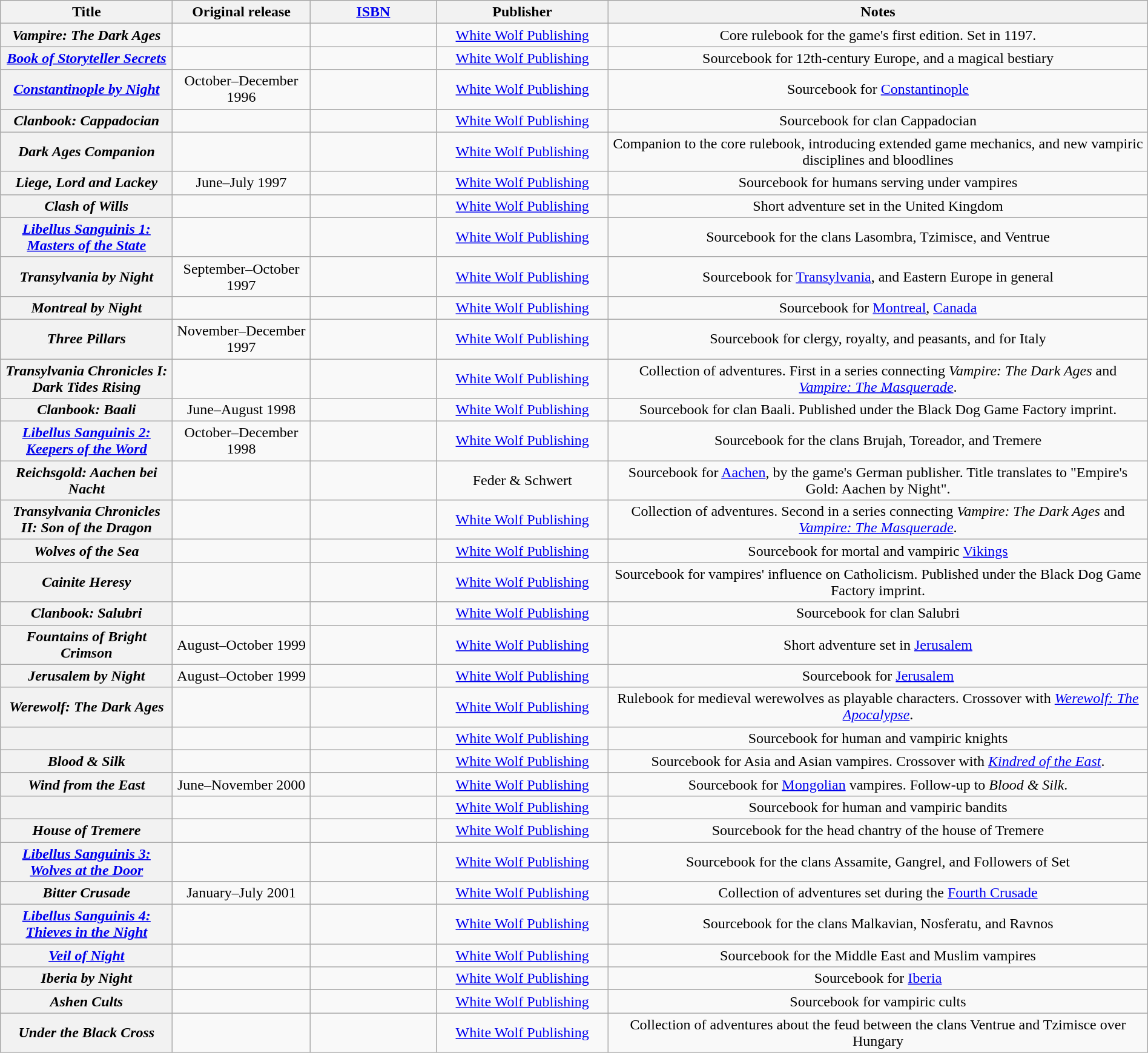<table class="wikitable sortable plainrowheaders" style="width: 100%;">
<tr>
<th scope="col" style="width:15%;">Title</th>
<th scope="col" style="width:12%;">Original release </th>
<th scope="col" style="width:11%;"><a href='#'>ISBN</a></th>
<th scope="col" style="width:15%;">Publisher</th>
<th scope="col" style="width:47%;">Notes</th>
</tr>
<tr style="text-align: center;">
<th scope="row" style="text-align:center;"><em>Vampire: The Dark Ages</em></th>
<td></td>
<td></td>
<td><a href='#'>White Wolf Publishing</a></td>
<td>Core rulebook for the game's first edition. Set in 1197.</td>
</tr>
<tr style="text-align: center;">
<th scope="row" style="text-align:center;"><em><a href='#'>Book of Storyteller Secrets</a></em></th>
<td></td>
<td></td>
<td><a href='#'>White Wolf Publishing</a></td>
<td>Sourcebook for 12th-century Europe, and a magical bestiary</td>
</tr>
<tr style="text-align: center;">
<th scope="row" style="text-align:center;"><em><a href='#'>Constantinople by Night</a></em></th>
<td>October–December 1996</td>
<td></td>
<td><a href='#'>White Wolf Publishing</a></td>
<td>Sourcebook for <a href='#'>Constantinople</a></td>
</tr>
<tr style="text-align: center;">
<th scope="row" style="text-align:center;"><em>Clanbook: Cappadocian</em></th>
<td></td>
<td></td>
<td><a href='#'>White Wolf Publishing</a></td>
<td>Sourcebook for clan Cappadocian</td>
</tr>
<tr style="text-align: center;">
<th scope="row" style="text-align:center;"><em>Dark Ages Companion</em></th>
<td></td>
<td></td>
<td><a href='#'>White Wolf Publishing</a></td>
<td>Companion to the core rulebook, introducing extended game mechanics, and new vampiric disciplines and bloodlines</td>
</tr>
<tr style="text-align: center;">
<th scope="row" style="text-align:center;"><em>Liege, Lord and Lackey</em></th>
<td>June–July 1997</td>
<td></td>
<td><a href='#'>White Wolf Publishing</a></td>
<td>Sourcebook for humans serving under vampires</td>
</tr>
<tr style="text-align: center;">
<th scope="row" style="text-align:center;"><em>Clash of Wills</em></th>
<td></td>
<td></td>
<td><a href='#'>White Wolf Publishing</a></td>
<td>Short adventure set in the United Kingdom</td>
</tr>
<tr style="text-align: center;">
<th scope="row" style="text-align:center;"><em><a href='#'>Libellus Sanguinis 1: Masters of the State</a></em></th>
<td></td>
<td></td>
<td><a href='#'>White Wolf Publishing</a></td>
<td>Sourcebook for the clans Lasombra, Tzimisce, and Ventrue</td>
</tr>
<tr style="text-align: center;">
<th scope="row" style="text-align:center;"><em>Transylvania by Night</em></th>
<td>September–October 1997</td>
<td></td>
<td><a href='#'>White Wolf Publishing</a></td>
<td>Sourcebook for <a href='#'>Transylvania</a>, and Eastern Europe in general</td>
</tr>
<tr style="text-align: center;">
<th scope="row" style="text-align:center;"><em>Montreal by Night</em></th>
<td></td>
<td></td>
<td><a href='#'>White Wolf Publishing</a></td>
<td>Sourcebook for <a href='#'>Montreal</a>, <a href='#'>Canada</a></td>
</tr>
<tr style="text-align: center;">
<th scope="row" style="text-align:center;"><em>Three Pillars</em></th>
<td>November–December 1997</td>
<td></td>
<td><a href='#'>White Wolf Publishing</a></td>
<td>Sourcebook for clergy, royalty, and peasants, and for Italy</td>
</tr>
<tr style="text-align: center;">
<th scope="row" style="text-align:center;"><em>Transylvania Chronicles I: Dark Tides Rising</em></th>
<td></td>
<td></td>
<td><a href='#'>White Wolf Publishing</a></td>
<td>Collection of adventures. First in a series connecting <em>Vampire: The Dark Ages</em> and <em><a href='#'>Vampire: The Masquerade</a></em>.</td>
</tr>
<tr style="text-align: center;">
<th scope="row" style="text-align:center;"><em>Clanbook: Baali</em></th>
<td>June–August 1998</td>
<td></td>
<td><a href='#'>White Wolf Publishing</a></td>
<td>Sourcebook for clan Baali. Published under the Black Dog Game Factory imprint.</td>
</tr>
<tr style="text-align: center;">
<th scope="row" style="text-align:center;"><em><a href='#'>Libellus Sanguinis 2: Keepers of the Word</a></em></th>
<td>October–December 1998</td>
<td></td>
<td><a href='#'>White Wolf Publishing</a></td>
<td>Sourcebook for the clans Brujah, Toreador, and Tremere</td>
</tr>
<tr style="text-align: center;">
<th scope="row" style="text-align:center;"><em>Reichsgold: Aachen bei Nacht</em></th>
<td></td>
<td></td>
<td>Feder & Schwert</td>
<td>Sourcebook for <a href='#'>Aachen</a>, by the game's German publisher. Title translates to "Empire's Gold: Aachen by Night".</td>
</tr>
<tr style="text-align: center;">
<th scope="row" style="text-align:center;"><em>Transylvania Chronicles II: Son of the Dragon</em></th>
<td></td>
<td></td>
<td><a href='#'>White Wolf Publishing</a></td>
<td>Collection of adventures. Second in a series connecting <em>Vampire: The Dark Ages</em> and <em><a href='#'>Vampire: The Masquerade</a></em>.</td>
</tr>
<tr style="text-align: center;">
<th scope="row" style="text-align:center;"><em>Wolves of the Sea</em></th>
<td></td>
<td></td>
<td><a href='#'>White Wolf Publishing</a></td>
<td>Sourcebook for mortal and vampiric <a href='#'>Vikings</a></td>
</tr>
<tr style="text-align: center;">
<th scope="row" style="text-align:center;"><em>Cainite Heresy</em></th>
<td></td>
<td></td>
<td><a href='#'>White Wolf Publishing</a></td>
<td>Sourcebook for vampires' influence on Catholicism. Published under the Black Dog Game Factory imprint.</td>
</tr>
<tr style="text-align: center;">
<th scope="row" style="text-align:center;"><em>Clanbook: Salubri</em></th>
<td></td>
<td></td>
<td><a href='#'>White Wolf Publishing</a></td>
<td>Sourcebook for clan Salubri</td>
</tr>
<tr style="text-align: center;">
<th scope="row" style="text-align:center;"><em>Fountains of Bright Crimson</em></th>
<td>August–October 1999</td>
<td></td>
<td><a href='#'>White Wolf Publishing</a></td>
<td>Short adventure set in <a href='#'>Jerusalem</a></td>
</tr>
<tr style="text-align: center;">
<th scope="row" style="text-align:center;"><em>Jerusalem by Night</em></th>
<td>August–October 1999</td>
<td></td>
<td><a href='#'>White Wolf Publishing</a></td>
<td>Sourcebook for <a href='#'>Jerusalem</a></td>
</tr>
<tr style="text-align: center;">
<th scope="row" style="text-align:center;"><em>Werewolf: The Dark Ages</em></th>
<td></td>
<td></td>
<td><a href='#'>White Wolf Publishing</a></td>
<td>Rulebook for medieval werewolves as playable characters. Crossover with <em><a href='#'>Werewolf: The Apocalypse</a></em>.</td>
</tr>
<tr style="text-align: center;">
<th scope="row" style="text-align:center;"></th>
<td></td>
<td></td>
<td><a href='#'>White Wolf Publishing</a></td>
<td>Sourcebook for human and vampiric knights</td>
</tr>
<tr style="text-align: center;">
<th scope="row" style="text-align:center;"><em>Blood & Silk</em></th>
<td></td>
<td></td>
<td><a href='#'>White Wolf Publishing</a></td>
<td>Sourcebook for Asia and Asian vampires. Crossover with <em><a href='#'>Kindred of the East</a></em>.</td>
</tr>
<tr style="text-align: center;">
<th scope="row" style="text-align:center;"><em>Wind from the East</em></th>
<td>June–November 2000</td>
<td></td>
<td><a href='#'>White Wolf Publishing</a></td>
<td>Sourcebook for <a href='#'>Mongolian</a> vampires. Follow-up to <em>Blood & Silk</em>.</td>
</tr>
<tr style="text-align: center;">
<th scope="row" style="text-align:center;"></th>
<td></td>
<td></td>
<td><a href='#'>White Wolf Publishing</a></td>
<td>Sourcebook for human and vampiric bandits</td>
</tr>
<tr style="text-align: center;">
<th scope="row" style="text-align:center;"><em>House of Tremere</em></th>
<td></td>
<td></td>
<td><a href='#'>White Wolf Publishing</a></td>
<td>Sourcebook for the head chantry of the house of Tremere</td>
</tr>
<tr style="text-align: center;">
<th scope="row" style="text-align:center;"><em><a href='#'>Libellus Sanguinis 3: Wolves at the Door</a></em></th>
<td></td>
<td></td>
<td><a href='#'>White Wolf Publishing</a></td>
<td>Sourcebook for the clans Assamite, Gangrel, and Followers of Set</td>
</tr>
<tr style="text-align: center;">
<th scope="row" style="text-align:center;"><em>Bitter Crusade</em></th>
<td>January–July 2001</td>
<td></td>
<td><a href='#'>White Wolf Publishing</a></td>
<td>Collection of adventures set during the <a href='#'>Fourth Crusade</a></td>
</tr>
<tr style="text-align: center;">
<th scope="row" style="text-align:center;"><em><a href='#'>Libellus Sanguinis 4: Thieves in the Night</a></em></th>
<td></td>
<td></td>
<td><a href='#'>White Wolf Publishing</a></td>
<td>Sourcebook for the clans Malkavian, Nosferatu, and Ravnos</td>
</tr>
<tr style="text-align: center;">
<th scope="row" style="text-align:center;"><em><a href='#'>Veil of Night</a></em></th>
<td></td>
<td></td>
<td><a href='#'>White Wolf Publishing</a></td>
<td>Sourcebook for the Middle East and Muslim vampires</td>
</tr>
<tr style="text-align: center;">
<th scope="row" style="text-align:center;"><em>Iberia by Night</em></th>
<td></td>
<td></td>
<td><a href='#'>White Wolf Publishing</a></td>
<td>Sourcebook for <a href='#'>Iberia</a></td>
</tr>
<tr style="text-align: center;">
<th scope="row" style="text-align:center;"><em>Ashen Cults</em></th>
<td></td>
<td></td>
<td><a href='#'>White Wolf Publishing</a></td>
<td>Sourcebook for vampiric cults</td>
</tr>
<tr style="text-align: center;">
<th scope="row" style="text-align:center;"><em>Under the Black Cross</em></th>
<td></td>
<td></td>
<td><a href='#'>White Wolf Publishing</a></td>
<td>Collection of adventures about the feud between the clans Ventrue and Tzimisce over Hungary</td>
</tr>
</table>
